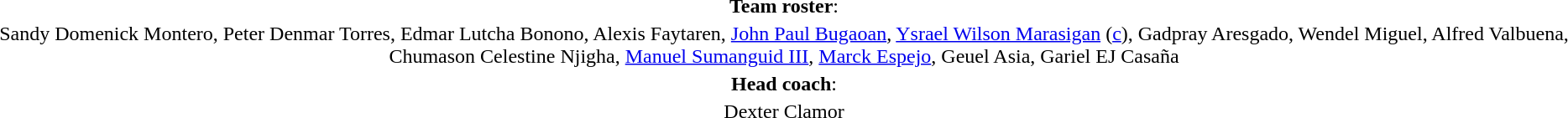<table style="text-align:center; margin-top:2em; margin-left:auto; margin-right:auto">
<tr>
<td><strong>Team roster</strong>:</td>
</tr>
<tr>
<td>Sandy Domenick Montero, Peter Denmar Torres, Edmar Lutcha Bonono, Alexis Faytaren, <a href='#'>John Paul Bugaoan</a>, <a href='#'>Ysrael Wilson Marasigan</a> (<a href='#'>c</a>), Gadpray Aresgado, Wendel Miguel, Alfred Valbuena, Chumason Celestine Njigha, <a href='#'>Manuel Sumanguid III</a>, <a href='#'>Marck Espejo</a>, Geuel Asia, Gariel EJ Casaña</td>
</tr>
<tr>
<td><strong>Head coach</strong>:</td>
</tr>
<tr>
<td>Dexter Clamor</td>
</tr>
</table>
